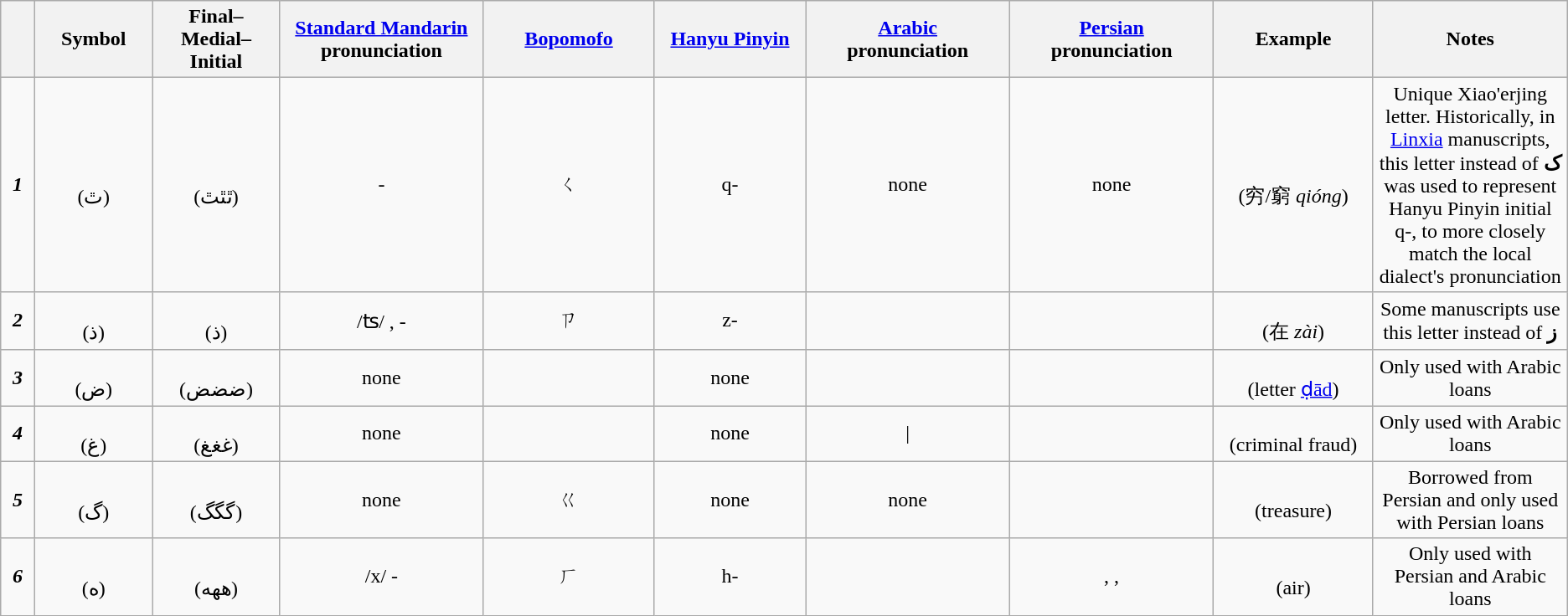<table class="wikitable">
<tr>
<th width=1%></th>
<th width=3%>Symbol</th>
<th width=3%>Final–Medial–Initial</th>
<th width=5%><a href='#'>Standard Mandarin</a><br>pronunciation</th>
<th width=5%><a href='#'>Bopomofo</a></th>
<th width=5%><a href='#'>Hanyu Pinyin</a></th>
<th width=5%><a href='#'>Arabic</a><br>pronunciation</th>
<th width=5%><a href='#'>Persian</a><br>pronunciation</th>
<th width=5%>Example</th>
<th width=5%>Notes</th>
</tr>
<tr>
<td align=center><strong><em>1</em></strong></td>
<td align=center><br>(ٿ)</td>
<td align=center><br>(ٿٿٿ)</td>
<td align=center>-</td>
<td align=center>ㄑ</td>
<td align=center>q-</td>
<td align=center>none</td>
<td align=center>none</td>
<td align=center><span></span><br>(穷/窮 <em>qióng</em>)</td>
<td align=center>Unique Xiao'erjing letter. Historically, in <a href='#'>Linxia</a> manuscripts, this letter instead of <strong>ک</strong> was used to represent Hanyu Pinyin initial q-, to more closely match the local dialect's pronunciation</td>
</tr>
<tr>
<td align=center><strong><em>2</em></strong></td>
<td align=center><br>(ذ)</td>
<td align=center><br>(ذ)</td>
<td align=center>/ʦ/ , -</td>
<td align=center>ㄗ</td>
<td align=center>z-</td>
<td align=center></td>
<td align=center></td>
<td align=center><span></span><br>(在 <em>zài</em>)</td>
<td align=center>Some manuscripts use this letter instead of <strong>ز</strong></td>
</tr>
<tr>
<td align=center><strong><em>3</em></strong></td>
<td align=center><br>(ض)</td>
<td align=center><br>(ضضض)</td>
<td align=center>none</td>
<td align=center></td>
<td align=center>none</td>
<td align=center></td>
<td align=center></td>
<td align=center><span></span><br>(letter <a href='#'>ḍād</a>)</td>
<td align=center>Only used with Arabic loans</td>
</tr>
<tr>
<td align=center><strong><em>4</em></strong></td>
<td align=center><br>(غ)</td>
<td align=center><br>(غغغ)</td>
<td align=center>none</td>
<td></td>
<td align=center>none</td>
<td align=center>|</td>
<td align=center></td>
<td align=center><span></span><br>(criminal fraud)</td>
<td align=center>Only used with Arabic loans</td>
</tr>
<tr>
<td align=center><strong><em>5</em></strong></td>
<td align=center><br>(گ)</td>
<td align=center><br>(گگگ)</td>
<td align=center>none</td>
<td align=center>ㄍ</td>
<td align=center>none</td>
<td align=center>none</td>
<td align=center></td>
<td align=center><span></span><br>(treasure)</td>
<td align=center>Borrowed from Persian and only used with Persian loans</td>
</tr>
<tr>
<td align=center><strong><em>6</em></strong></td>
<td align=center><br>(ه)</td>
<td align=center><br>(ههه)</td>
<td align=center>/x/ -</td>
<td align=center>ㄏ</td>
<td align=center>h-</td>
<td align=center></td>
<td align=center>, , </td>
<td align=center><span></span><br>(air)</td>
<td align=center>Only used with Persian and Arabic loans</td>
</tr>
</table>
